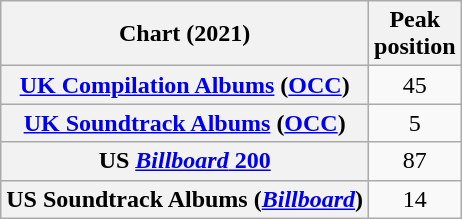<table class="wikitable plainrowheaders" style="text-align:center">
<tr>
<th scope="col">Chart (2021)</th>
<th scope="col">Peak<br>position</th>
</tr>
<tr>
<th scope="row"><a href='#'>UK Compilation Albums</a> (<a href='#'>OCC</a>)</th>
<td>45</td>
</tr>
<tr>
<th scope="row"><a href='#'>UK Soundtrack Albums</a> (<a href='#'>OCC</a>)</th>
<td>5</td>
</tr>
<tr>
<th scope="row">US <a href='#'><em>Billboard</em> 200</a></th>
<td>87</td>
</tr>
<tr>
<th scope="row">US Soundtrack Albums (<a href='#'><em>Billboard</em></a>)</th>
<td>14</td>
</tr>
</table>
